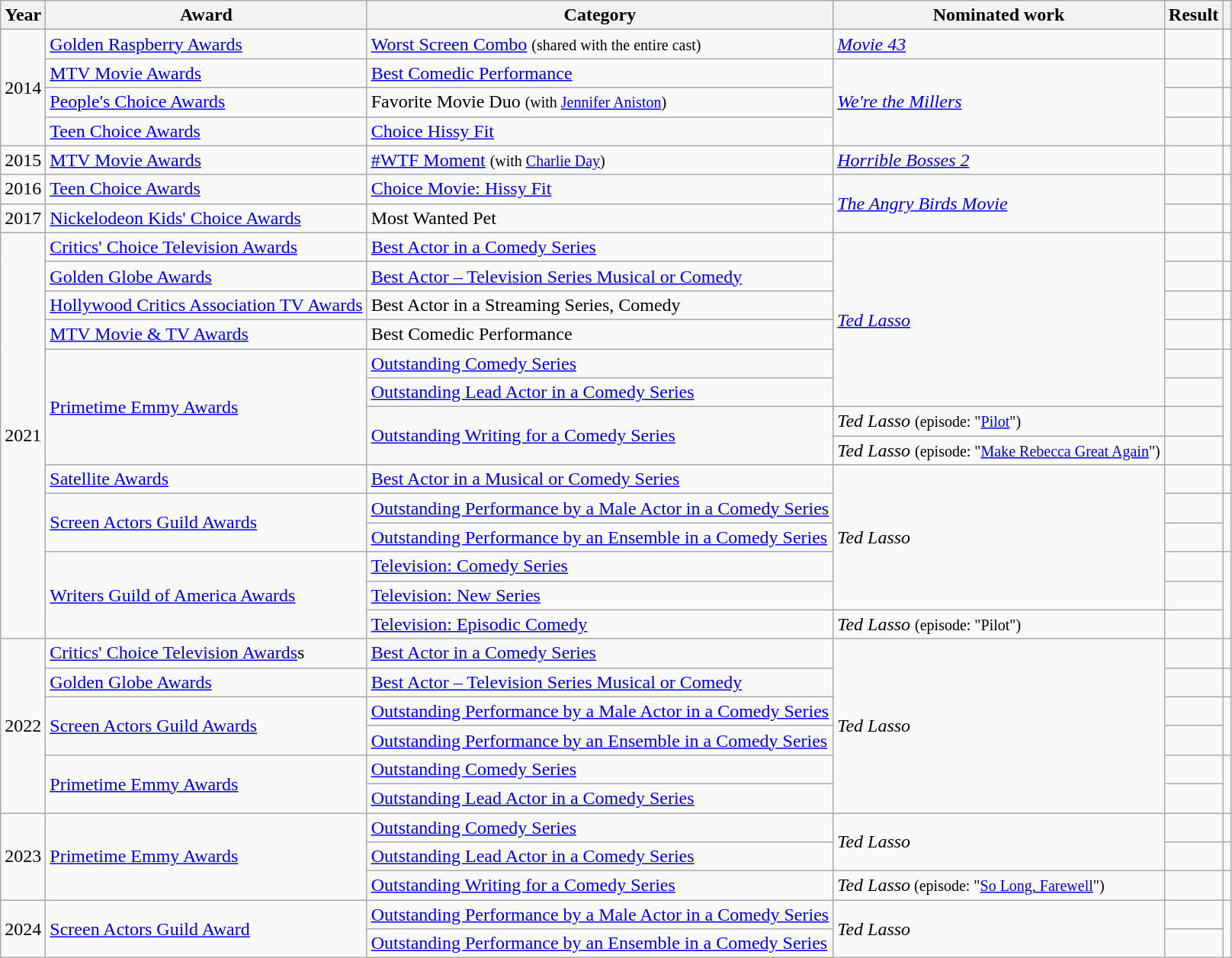<table class="wikitable sortable">
<tr>
<th>Year</th>
<th>Award</th>
<th>Category</th>
<th>Nominated work</th>
<th>Result</th>
<th class="unsortable"></th>
</tr>
<tr>
<td rowspan="4">2014</td>
<td><a href='#'>Golden Raspberry Awards</a></td>
<td><a href='#'>Worst Screen Combo</a> <small>(shared with the entire cast)</small></td>
<td><em><a href='#'>Movie 43</a></em></td>
<td></td>
<td style="text-align: center;"></td>
</tr>
<tr>
<td><a href='#'>MTV Movie Awards</a></td>
<td><a href='#'>Best Comedic Performance</a></td>
<td rowspan="3"><em><a href='#'>We're the Millers</a></em></td>
<td></td>
<td style="text-align: center;"></td>
</tr>
<tr>
<td><a href='#'>People's Choice Awards</a></td>
<td>Favorite Movie Duo <small>(with <a href='#'>Jennifer Aniston</a>)</small></td>
<td></td>
<td style="text-align: center;"></td>
</tr>
<tr>
<td><a href='#'>Teen Choice Awards</a></td>
<td><a href='#'>Choice Hissy Fit</a></td>
<td></td>
<td style="text-align: center;"></td>
</tr>
<tr>
<td>2015</td>
<td><a href='#'>MTV Movie Awards</a></td>
<td><a href='#'>#WTF Moment</a> <small>(with <a href='#'>Charlie Day</a>)</small></td>
<td><em><a href='#'>Horrible Bosses 2</a></em></td>
<td></td>
<td style="text-align: center;"></td>
</tr>
<tr>
<td>2016</td>
<td><a href='#'>Teen Choice Awards</a></td>
<td><a href='#'>Choice Movie: Hissy Fit</a></td>
<td rowspan="2"><em><a href='#'>The Angry Birds Movie</a></em></td>
<td></td>
<td style="text-align: center;"></td>
</tr>
<tr>
<td>2017</td>
<td><a href='#'>Nickelodeon Kids' Choice Awards</a></td>
<td>Most Wanted Pet</td>
<td></td>
<td style="text-align: center;"></td>
</tr>
<tr>
<td rowspan="14">2021</td>
<td><a href='#'>Critics' Choice Television Awards</a></td>
<td><a href='#'>Best Actor in a Comedy Series</a></td>
<td rowspan="6"><em><a href='#'>Ted Lasso</a></em></td>
<td></td>
<td style="text-align: center;"></td>
</tr>
<tr>
<td><a href='#'>Golden Globe Awards</a></td>
<td><a href='#'>Best Actor – Television Series Musical or Comedy</a></td>
<td></td>
<td style="text-align: center;"></td>
</tr>
<tr>
<td><a href='#'>Hollywood Critics Association TV Awards</a></td>
<td>Best Actor in a Streaming Series, Comedy</td>
<td></td>
<td style="text-align: center;"></td>
</tr>
<tr>
<td><a href='#'>MTV Movie & TV Awards</a></td>
<td>Best Comedic Performance</td>
<td></td>
<td style="text-align: center;"></td>
</tr>
<tr>
<td rowspan="4"><a href='#'>Primetime Emmy Awards</a></td>
<td><a href='#'>Outstanding Comedy Series</a></td>
<td></td>
<td style="text-align: center;" rowspan="4"></td>
</tr>
<tr>
<td><a href='#'>Outstanding Lead Actor in a Comedy Series</a></td>
<td></td>
</tr>
<tr>
<td rowspan="2"><a href='#'>Outstanding Writing for a Comedy Series</a></td>
<td><em>Ted Lasso</em> <small>(episode: "<a href='#'>Pilot</a>")</small></td>
<td></td>
</tr>
<tr>
<td><em>Ted Lasso</em> <small>(episode: "<a href='#'>Make Rebecca Great Again</a>")</small></td>
<td></td>
</tr>
<tr>
<td><a href='#'>Satellite Awards</a></td>
<td><a href='#'>Best Actor in a Musical or Comedy Series</a></td>
<td rowspan="5"><em>Ted Lasso</em></td>
<td></td>
<td style="text-align: center;"></td>
</tr>
<tr>
<td rowspan="2"><a href='#'>Screen Actors Guild Awards</a></td>
<td><a href='#'>Outstanding Performance by a Male Actor in a Comedy Series</a></td>
<td></td>
<td style="text-align: center;" rowspan="2"></td>
</tr>
<tr>
<td><a href='#'>Outstanding Performance by an Ensemble in a Comedy Series</a></td>
<td></td>
</tr>
<tr>
<td rowspan="3"><a href='#'>Writers Guild of America Awards</a></td>
<td><a href='#'>Television: Comedy Series</a></td>
<td></td>
<td style="text-align: center;" rowspan="3"></td>
</tr>
<tr>
<td><a href='#'>Television: New Series</a></td>
<td></td>
</tr>
<tr>
<td><a href='#'>Television: Episodic Comedy</a></td>
<td><em>Ted Lasso</em> <small>(episode: "Pilot")</small></td>
<td></td>
</tr>
<tr>
<td rowspan="6">2022</td>
<td><a href='#'>Critics' Choice Television Awards</a>s</td>
<td><a href='#'>Best Actor in a Comedy Series</a></td>
<td rowspan="6"><em>Ted Lasso</em></td>
<td></td>
<td style="text-align: center;"></td>
</tr>
<tr>
<td><a href='#'>Golden Globe Awards</a></td>
<td><a href='#'>Best Actor – Television Series Musical or Comedy</a></td>
<td></td>
<td style="text-align: center;"></td>
</tr>
<tr>
<td rowspan="2"><a href='#'>Screen Actors Guild Awards</a></td>
<td><a href='#'>Outstanding Performance by a Male Actor in a Comedy Series</a></td>
<td></td>
<td style="text-align: center;" rowspan="2"></td>
</tr>
<tr>
<td><a href='#'>Outstanding Performance by an Ensemble in a Comedy Series</a></td>
<td></td>
</tr>
<tr>
<td rowspan="2"><a href='#'>Primetime Emmy Awards</a></td>
<td><a href='#'>Outstanding Comedy Series</a></td>
<td></td>
<td style="text-align: center;" rowspan="2"></td>
</tr>
<tr>
<td><a href='#'>Outstanding Lead Actor in a Comedy Series</a></td>
<td></td>
</tr>
<tr>
<td rowspan="3">2023</td>
<td rowspan="3"><a href='#'>Primetime Emmy Awards</a></td>
<td><a href='#'>Outstanding Comedy Series</a></td>
<td rowspan="2"><em>Ted Lasso</em></td>
<td></td>
<td style="text-align: center;"></td>
</tr>
<tr>
<td><a href='#'>Outstanding Lead Actor in a Comedy Series</a></td>
<td></td>
<td style="text-align: center;"></td>
</tr>
<tr>
<td><a href='#'>Outstanding Writing for a Comedy Series</a></td>
<td><em>Ted Lasso</em><small> (episode: "<a href='#'>So Long, Farewell</a>")</small></td>
<td></td>
<td style="text-align: center;"></td>
</tr>
<tr>
<td rowspan="2">2024</td>
<td rowspan="2"><a href='#'>Screen Actors Guild Award</a></td>
<td><a href='#'>Outstanding Performance by a Male Actor in a Comedy Series</a></td>
<td rowspan="2"><em>Ted Lasso</em></td>
<td></td>
<td rowspan="2" align="center"></td>
</tr>
<tr>
<td><a href='#'>Outstanding Performance by an Ensemble in a Comedy Series</a></td>
<td></td>
</tr>
</table>
